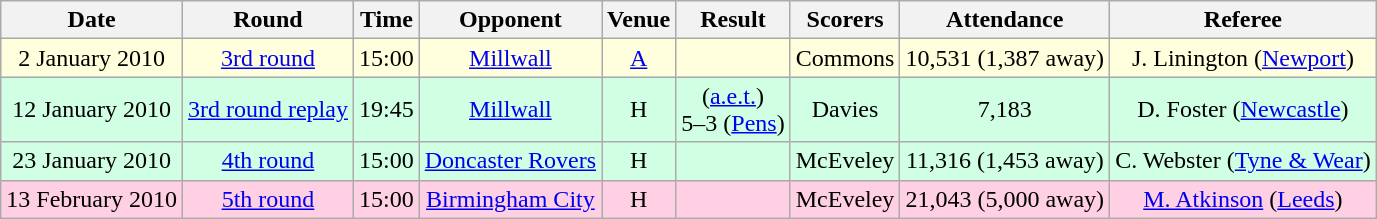<table class="wikitable sortable" style="text-align:center">
<tr>
<th>Date</th>
<th>Round</th>
<th>Time</th>
<th>Opponent</th>
<th>Venue</th>
<th>Result</th>
<th>Scorers</th>
<th>Attendance</th>
<th>Referee</th>
</tr>
<tr bgcolor="#ffffdd">
<td>2 January 2010</td>
<td><a href='#'>3rd round</a></td>
<td>15:00</td>
<td><a href='#'>Millwall</a></td>
<td><a href='#'>A</a></td>
<td></td>
<td>Commons </td>
<td>10,531 (1,387 away)</td>
<td>J. Linington (<a href='#'>Newport</a>)</td>
</tr>
<tr bgcolor="#d0ffe3">
<td>12 January 2010</td>
<td><a href='#'>3rd round replay</a></td>
<td>19:45</td>
<td><a href='#'>Millwall</a></td>
<td>H</td>
<td> (<a href='#'>a.e.t.</a>)<br> 5–3 (<a href='#'>Pens</a>)</td>
<td>Davies </td>
<td>7,183</td>
<td>D. Foster (<a href='#'>Newcastle</a>)</td>
</tr>
<tr bgcolor="#d0ffe3">
<td>23 January 2010</td>
<td><a href='#'>4th round</a></td>
<td>15:00</td>
<td><a href='#'>Doncaster Rovers</a></td>
<td>H</td>
<td></td>
<td>McEveley </td>
<td>11,316 (1,453 away)</td>
<td>C. Webster (<a href='#'>Tyne & Wear</a>)</td>
</tr>
<tr bgcolor="#ffd0e3">
<td>13 February 2010</td>
<td><a href='#'>5th round</a></td>
<td>15:00</td>
<td><a href='#'>Birmingham City</a></td>
<td>H</td>
<td></td>
<td>McEveley </td>
<td>21,043 (5,000 away)</td>
<td><a href='#'>M. Atkinson</a> (<a href='#'>Leeds</a>)</td>
</tr>
</table>
